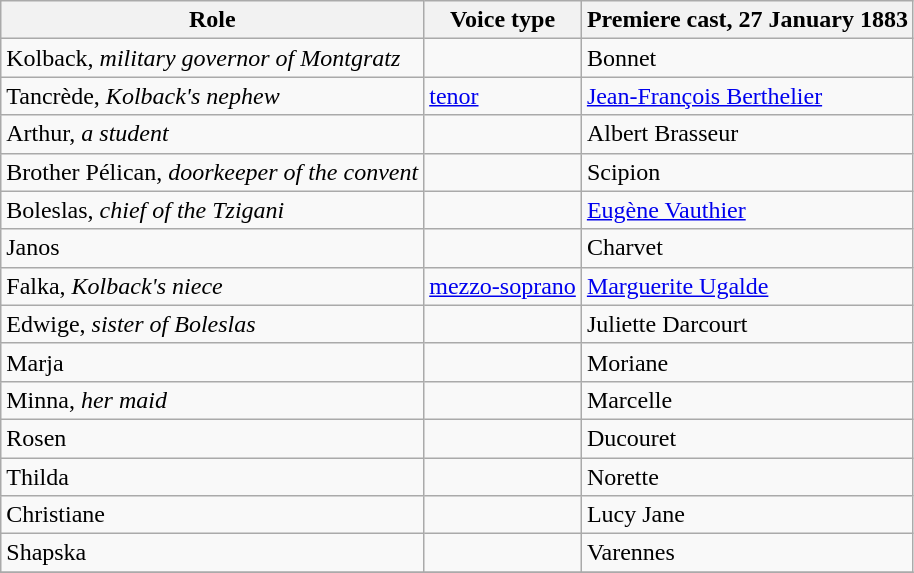<table class="wikitable">
<tr>
<th>Role</th>
<th>Voice type</th>
<th>Premiere cast, 27 January 1883</th>
</tr>
<tr>
<td>Kolback, <em>military governor of Montgratz</em></td>
<td></td>
<td>Bonnet</td>
</tr>
<tr>
<td>Tancrède, <em>Kolback's nephew</em></td>
<td><a href='#'>tenor</a></td>
<td><a href='#'>Jean-François Berthelier</a></td>
</tr>
<tr>
<td>Arthur, <em>a student</em></td>
<td></td>
<td>Albert Brasseur</td>
</tr>
<tr>
<td>Brother Pélican, <em>doorkeeper of the convent</em></td>
<td></td>
<td>Scipion</td>
</tr>
<tr>
<td>Boleslas, <em>chief of the Tzigani</em></td>
<td></td>
<td><a href='#'>Eugène Vauthier</a></td>
</tr>
<tr>
<td>Janos</td>
<td></td>
<td>Charvet</td>
</tr>
<tr>
<td>Falka, <em>Kolback's niece</em></td>
<td><a href='#'>mezzo-soprano</a></td>
<td><a href='#'>Marguerite Ugalde</a></td>
</tr>
<tr>
<td>Edwige, <em>sister of Boleslas</em></td>
<td></td>
<td>Juliette Darcourt</td>
</tr>
<tr>
<td>Marja</td>
<td></td>
<td>Moriane</td>
</tr>
<tr>
<td>Minna, <em>her maid</em></td>
<td></td>
<td>Marcelle</td>
</tr>
<tr>
<td>Rosen</td>
<td></td>
<td>Ducouret</td>
</tr>
<tr>
<td>Thilda</td>
<td></td>
<td>Norette</td>
</tr>
<tr>
<td>Christiane</td>
<td></td>
<td>Lucy Jane</td>
</tr>
<tr>
<td>Shapska</td>
<td></td>
<td>Varennes</td>
</tr>
<tr>
</tr>
</table>
